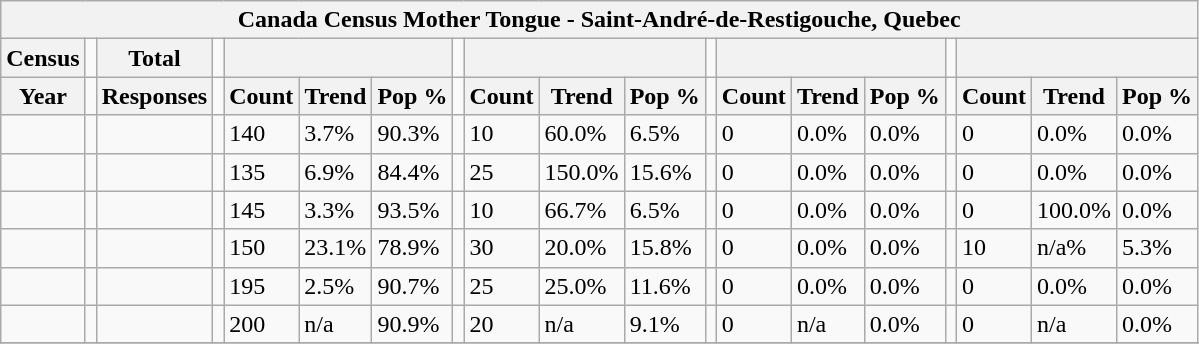<table class="wikitable">
<tr>
<th colspan="19">Canada Census Mother Tongue - Saint-André-de-Restigouche, Quebec</th>
</tr>
<tr>
<th>Census</th>
<td></td>
<th>Total</th>
<td colspan="1"></td>
<th colspan="3"></th>
<td colspan="1"></td>
<th colspan="3"></th>
<td colspan="1"></td>
<th colspan="3"></th>
<td colspan="1"></td>
<th colspan="3"></th>
</tr>
<tr>
<th>Year</th>
<td></td>
<th>Responses</th>
<td></td>
<th>Count</th>
<th>Trend</th>
<th>Pop %</th>
<td></td>
<th>Count</th>
<th>Trend</th>
<th>Pop %</th>
<td></td>
<th>Count</th>
<th>Trend</th>
<th>Pop %</th>
<td></td>
<th>Count</th>
<th>Trend</th>
<th>Pop %</th>
</tr>
<tr>
<td></td>
<td></td>
<td></td>
<td></td>
<td>140</td>
<td> 3.7%</td>
<td>90.3%</td>
<td></td>
<td>10</td>
<td> 60.0%</td>
<td>6.5%</td>
<td></td>
<td>0</td>
<td> 0.0%</td>
<td>0.0%</td>
<td></td>
<td>0</td>
<td> 0.0%</td>
<td>0.0%</td>
</tr>
<tr>
<td></td>
<td></td>
<td></td>
<td></td>
<td>135</td>
<td> 6.9%</td>
<td>84.4%</td>
<td></td>
<td>25</td>
<td> 150.0%</td>
<td>15.6%</td>
<td></td>
<td>0</td>
<td> 0.0%</td>
<td>0.0%</td>
<td></td>
<td>0</td>
<td> 0.0%</td>
<td>0.0%</td>
</tr>
<tr>
<td></td>
<td></td>
<td></td>
<td></td>
<td>145</td>
<td> 3.3%</td>
<td>93.5%</td>
<td></td>
<td>10</td>
<td> 66.7%</td>
<td>6.5%</td>
<td></td>
<td>0</td>
<td> 0.0%</td>
<td>0.0%</td>
<td></td>
<td>0</td>
<td> 100.0%</td>
<td>0.0%</td>
</tr>
<tr>
<td></td>
<td></td>
<td></td>
<td></td>
<td>150</td>
<td> 23.1%</td>
<td>78.9%</td>
<td></td>
<td>30</td>
<td> 20.0%</td>
<td>15.8%</td>
<td></td>
<td>0</td>
<td> 0.0%</td>
<td>0.0%</td>
<td></td>
<td>10</td>
<td> n/a%</td>
<td>5.3%</td>
</tr>
<tr>
<td></td>
<td></td>
<td></td>
<td></td>
<td>195</td>
<td> 2.5%</td>
<td>90.7%</td>
<td></td>
<td>25</td>
<td> 25.0%</td>
<td>11.6%</td>
<td></td>
<td>0</td>
<td> 0.0%</td>
<td>0.0%</td>
<td></td>
<td>0</td>
<td> 0.0%</td>
<td>0.0%</td>
</tr>
<tr>
<td></td>
<td></td>
<td></td>
<td></td>
<td>200</td>
<td>n/a</td>
<td>90.9%</td>
<td></td>
<td>20</td>
<td>n/a</td>
<td>9.1%</td>
<td></td>
<td>0</td>
<td>n/a</td>
<td>0.0%</td>
<td></td>
<td>0</td>
<td>n/a</td>
<td>0.0%</td>
</tr>
<tr>
</tr>
</table>
